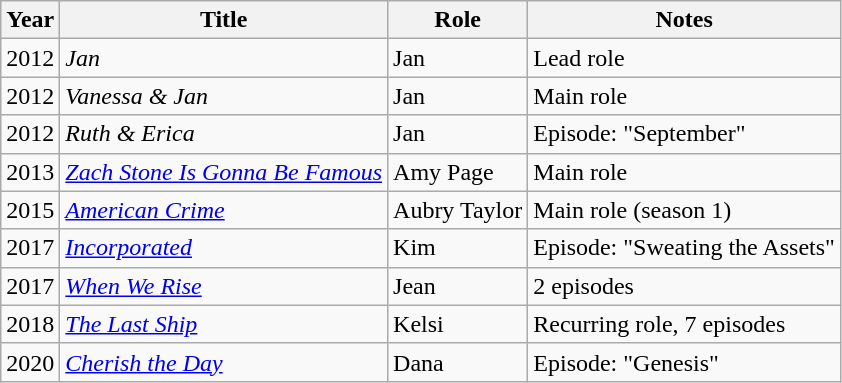<table class="wikitable sortable">
<tr>
<th>Year</th>
<th>Title</th>
<th>Role</th>
<th class="unsortable">Notes</th>
</tr>
<tr>
<td>2012</td>
<td><em>Jan</em></td>
<td>Jan</td>
<td>Lead role</td>
</tr>
<tr>
<td>2012</td>
<td><em>Vanessa & Jan</em></td>
<td>Jan</td>
<td>Main role</td>
</tr>
<tr>
<td>2012</td>
<td><em>Ruth & Erica</em></td>
<td>Jan</td>
<td>Episode: "September"</td>
</tr>
<tr>
<td>2013</td>
<td><em><a href='#'>Zach Stone Is Gonna Be Famous</a></em></td>
<td>Amy Page</td>
<td>Main role</td>
</tr>
<tr>
<td>2015</td>
<td><em><a href='#'>American Crime</a></em></td>
<td>Aubry Taylor</td>
<td>Main role (season 1)</td>
</tr>
<tr>
<td>2017</td>
<td><em><a href='#'>Incorporated</a></em></td>
<td>Kim</td>
<td>Episode: "Sweating the Assets"</td>
</tr>
<tr>
<td>2017</td>
<td><em><a href='#'>When We Rise</a></em></td>
<td>Jean</td>
<td>2 episodes</td>
</tr>
<tr>
<td>2018</td>
<td><em><a href='#'>The Last Ship</a></em></td>
<td>Kelsi</td>
<td>Recurring role, 7 episodes</td>
</tr>
<tr>
<td>2020</td>
<td><em><a href='#'>Cherish the Day</a></em></td>
<td>Dana</td>
<td>Episode: "Genesis"</td>
</tr>
</table>
